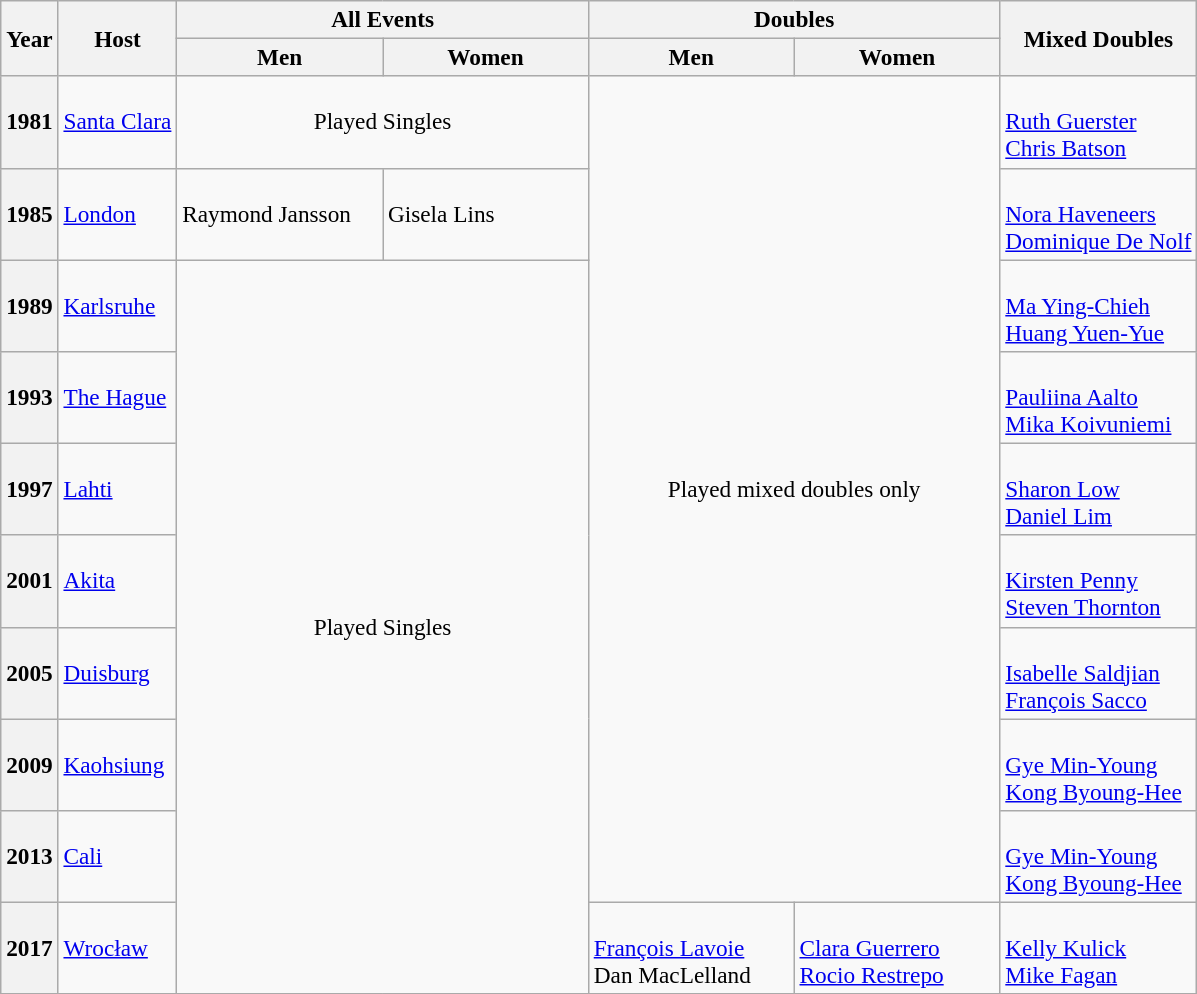<table class="wikitable" style=font-size:97%>
<tr>
<th rowspan="2" style="text-align: center;">Year</th>
<th rowspan="2" colspan="1" style="text-align: center;">Host</th>
<th colspan="2" style="text-align: center;">All Events</th>
<th colspan="2" style="text-align: center;">Doubles</th>
<th rowspan="2" style="text-align: center;">Mixed Doubles</th>
</tr>
<tr>
<th scope="col" style="width: 130px;">Men</th>
<th scope="col" ! scope="col" style="width: 130px;">Women</th>
<th scope="col" style="width: 130px;">Men</th>
<th scope="col" ! scope="col" style="width: 130px;">Women</th>
</tr>
<tr>
<th scope="row">1981</th>
<td><a href='#'>Santa Clara</a></td>
<td colspan="2" style="text-align: center;">Played Singles</td>
<td rowspan="9" colspan="2" style="text-align: center;">Played mixed doubles only</td>
<td><br><a href='#'>Ruth Guerster</a><br><a href='#'>Chris Batson</a></td>
</tr>
<tr>
<th scope="row">1985</th>
<td><a href='#'>London</a></td>
<td> Raymond Jansson</td>
<td> Gisela Lins</td>
<td><br><a href='#'>Nora Haveneers</a><br><a href='#'>Dominique De Nolf</a></td>
</tr>
<tr>
<th scope="row">1989</th>
<td><a href='#'>Karlsruhe</a></td>
<td rowspan="8" colspan="2" style="text-align: center;">Played Singles</td>
<td><br><a href='#'>Ma Ying-Chieh</a><br><a href='#'>Huang Yuen-Yue</a></td>
</tr>
<tr>
<th scope="row">1993</th>
<td><a href='#'>The Hague</a></td>
<td><br><a href='#'>Pauliina Aalto</a><br><a href='#'>Mika Koivuniemi</a></td>
</tr>
<tr>
<th scope="row">1997</th>
<td><a href='#'>Lahti</a></td>
<td><br><a href='#'>Sharon Low</a><br><a href='#'>Daniel Lim</a></td>
</tr>
<tr>
<th scope="row">2001</th>
<td><a href='#'>Akita</a></td>
<td><br><a href='#'>Kirsten Penny</a><br><a href='#'>Steven Thornton</a></td>
</tr>
<tr>
<th scope="row">2005</th>
<td><a href='#'>Duisburg</a></td>
<td><br><a href='#'>Isabelle Saldjian</a><br><a href='#'>François Sacco</a></td>
</tr>
<tr>
<th scope="row">2009</th>
<td><a href='#'>Kaohsiung</a></td>
<td><br><a href='#'>Gye Min-Young</a><br><a href='#'>Kong Byoung-Hee</a></td>
</tr>
<tr>
<th scope="row">2013</th>
<td><a href='#'>Cali</a></td>
<td><br><a href='#'>Gye Min-Young</a><br><a href='#'>Kong Byoung-Hee</a></td>
</tr>
<tr>
<th scope="row">2017</th>
<td><a href='#'>Wrocław</a></td>
<td><br><a href='#'>François Lavoie</a><br>Dan MacLelland</td>
<td><br><a href='#'>Clara Guerrero</a><br><a href='#'>Rocio Restrepo</a></td>
<td><br><a href='#'>Kelly Kulick</a><br><a href='#'>Mike Fagan</a></td>
</tr>
<tr>
</tr>
</table>
